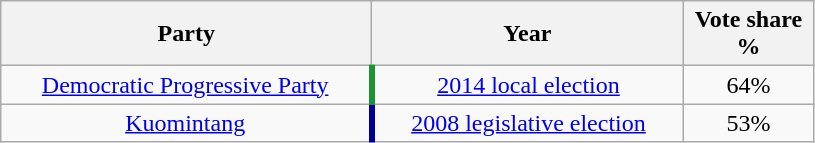<table class="wikitable" style="text-align:center">
<tr>
<th width=240>Party</th>
<th width=200>Year</th>
<th width=80>Vote share %</th>
</tr>
<tr>
<td align=center style="border-right:4px solid #1B9431;" align="center"><a href='#'>Democratic Progressive Party</a></td>
<td><a href='#'>2014 local election</a></td>
<td>64%</td>
</tr>
<tr>
<td align=center style="border-right:4px solid #000099;" align="center"><a href='#'>Kuomintang</a></td>
<td><a href='#'>2008 legislative election</a></td>
<td>53%</td>
</tr>
</table>
